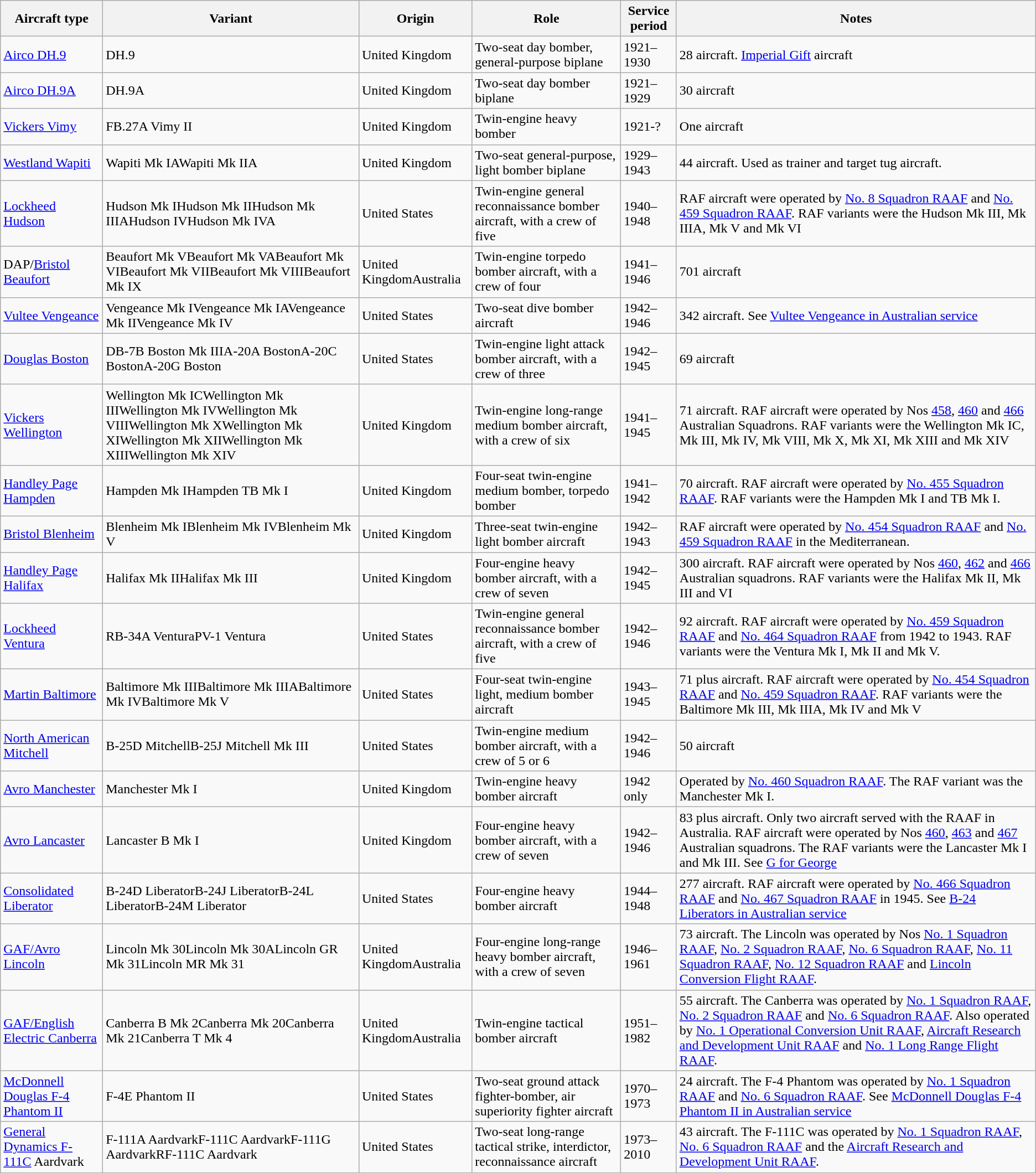<table class="wikitable sortable">
<tr>
<th>Aircraft type</th>
<th>Variant</th>
<th>Origin</th>
<th>Role</th>
<th>Service period</th>
<th>Notes</th>
</tr>
<tr>
<td><a href='#'>Airco DH.9</a></td>
<td>DH.9</td>
<td>United Kingdom</td>
<td>Two-seat day bomber, general-purpose biplane</td>
<td>1921–1930</td>
<td>28 aircraft. <a href='#'>Imperial Gift</a> aircraft</td>
</tr>
<tr>
<td><a href='#'>Airco DH.9A</a></td>
<td>DH.9A</td>
<td>United Kingdom</td>
<td>Two-seat day bomber biplane</td>
<td>1921–1929</td>
<td>30 aircraft</td>
</tr>
<tr>
<td><a href='#'>Vickers Vimy</a></td>
<td>FB.27A Vimy II</td>
<td>United Kingdom</td>
<td>Twin-engine heavy bomber</td>
<td>1921-?</td>
<td>One aircraft</td>
</tr>
<tr>
<td><a href='#'>Westland Wapiti</a></td>
<td>Wapiti Mk IAWapiti Mk IIA</td>
<td>United Kingdom</td>
<td>Two-seat general-purpose, light bomber biplane</td>
<td>1929–1943</td>
<td>44 aircraft. Used as trainer and target tug aircraft.</td>
</tr>
<tr>
<td><a href='#'>Lockheed Hudson</a></td>
<td>Hudson Mk IHudson Mk IIHudson Mk IIIAHudson IVHudson Mk IVA</td>
<td>United States</td>
<td>Twin-engine general reconnaissance bomber aircraft, with a crew of five</td>
<td>1940–1948</td>
<td>RAF aircraft were operated by <a href='#'>No. 8 Squadron RAAF</a> and <a href='#'>No. 459 Squadron RAAF</a>. RAF variants were the Hudson Mk III, Mk IIIA, Mk V and Mk VI</td>
</tr>
<tr>
<td>DAP/<a href='#'>Bristol Beaufort</a></td>
<td>Beaufort Mk VBeaufort Mk VABeaufort Mk VIBeaufort Mk VIIBeaufort Mk VIIIBeaufort Mk IX</td>
<td>United KingdomAustralia</td>
<td>Twin-engine torpedo bomber aircraft, with a crew of four</td>
<td>1941–1946</td>
<td>701 aircraft</td>
</tr>
<tr>
<td><a href='#'>Vultee Vengeance</a></td>
<td>Vengeance Mk IVengeance Mk IAVengeance Mk IIVengeance Mk IV</td>
<td>United States</td>
<td>Two-seat dive bomber aircraft</td>
<td>1942–1946</td>
<td>342 aircraft. See <a href='#'>Vultee Vengeance in Australian service</a></td>
</tr>
<tr>
<td><a href='#'>Douglas Boston</a></td>
<td>DB-7B Boston Mk IIIA-20A BostonA-20C BostonA-20G Boston</td>
<td>United States</td>
<td>Twin-engine light attack bomber aircraft, with a crew of three</td>
<td>1942–1945</td>
<td>69 aircraft</td>
</tr>
<tr>
<td><a href='#'>Vickers Wellington</a></td>
<td>Wellington Mk ICWellington Mk IIIWellington Mk IVWellington Mk VIIIWellington Mk XWellington Mk XIWellington Mk XIIWellington Mk XIIIWellington Mk XIV</td>
<td>United Kingdom</td>
<td>Twin-engine long-range medium bomber aircraft, with a crew of six</td>
<td>1941–1945</td>
<td>71 aircraft. RAF aircraft were operated by Nos <a href='#'>458</a>, <a href='#'>460</a> and <a href='#'>466</a> Australian Squadrons. RAF variants were the Wellington Mk IC, Mk III, Mk IV, Mk VIII, Mk X, Mk XI, Mk XIII and Mk XIV</td>
</tr>
<tr>
<td><a href='#'>Handley Page Hampden</a></td>
<td>Hampden Mk IHampden TB Mk I</td>
<td>United Kingdom</td>
<td>Four-seat twin-engine medium bomber, torpedo bomber</td>
<td>1941–1942</td>
<td>70 aircraft. RAF aircraft were operated by <a href='#'>No. 455 Squadron RAAF</a>. RAF variants were the Hampden Mk I and TB Mk I.</td>
</tr>
<tr>
<td><a href='#'>Bristol Blenheim</a></td>
<td>Blenheim Mk IBlenheim Mk IVBlenheim Mk V</td>
<td>United Kingdom</td>
<td>Three-seat twin-engine light bomber aircraft</td>
<td>1942–1943</td>
<td>RAF aircraft were operated by <a href='#'>No. 454 Squadron RAAF</a> and <a href='#'>No. 459 Squadron RAAF</a> in the Mediterranean.</td>
</tr>
<tr>
<td><a href='#'>Handley Page Halifax</a></td>
<td>Halifax Mk IIHalifax Mk III</td>
<td>United Kingdom</td>
<td>Four-engine heavy bomber aircraft, with a crew of seven</td>
<td>1942–1945</td>
<td>300 aircraft. RAF aircraft were operated by Nos <a href='#'>460</a>, <a href='#'>462</a> and <a href='#'>466</a> Australian squadrons. RAF variants were the Halifax Mk II, Mk III and VI</td>
</tr>
<tr>
<td><a href='#'>Lockheed Ventura</a></td>
<td>RB-34A VenturaPV-1 Ventura</td>
<td>United States</td>
<td>Twin-engine general reconnaissance bomber aircraft, with a crew of five</td>
<td>1942–1946</td>
<td>92 aircraft. RAF aircraft were operated by <a href='#'>No. 459 Squadron RAAF</a> and <a href='#'>No. 464 Squadron RAAF</a> from 1942 to 1943. RAF variants were the Ventura Mk I, Mk II and Mk V.</td>
</tr>
<tr>
<td><a href='#'>Martin Baltimore</a></td>
<td>Baltimore Mk IIIBaltimore Mk IIIABaltimore Mk IVBaltimore Mk V</td>
<td>United States</td>
<td>Four-seat twin-engine light, medium bomber aircraft</td>
<td>1943–1945</td>
<td>71 plus aircraft. RAF aircraft were operated by <a href='#'>No. 454 Squadron RAAF</a> and <a href='#'>No. 459 Squadron RAAF</a>. RAF variants were the Baltimore Mk III, Mk IIIA, Mk IV and Mk V</td>
</tr>
<tr>
<td><a href='#'>North American Mitchell</a></td>
<td>B-25D MitchellB-25J Mitchell Mk III</td>
<td>United States</td>
<td>Twin-engine medium bomber aircraft, with a crew of 5 or 6</td>
<td>1942–1946</td>
<td>50 aircraft</td>
</tr>
<tr>
<td><a href='#'>Avro Manchester</a></td>
<td>Manchester Mk I</td>
<td>United Kingdom</td>
<td>Twin-engine heavy bomber aircraft</td>
<td>1942 only</td>
<td>Operated by <a href='#'>No. 460 Squadron RAAF</a>. The RAF variant was the Manchester Mk I.</td>
</tr>
<tr>
<td><a href='#'>Avro Lancaster</a></td>
<td>Lancaster B Mk I</td>
<td>United Kingdom</td>
<td>Four-engine heavy bomber aircraft, with a crew of seven</td>
<td>1942–1946</td>
<td>83 plus aircraft. Only two aircraft served with the RAAF in Australia. RAF aircraft were operated by Nos <a href='#'>460</a>, <a href='#'>463</a> and <a href='#'>467</a> Australian squadrons. The RAF variants were the Lancaster Mk I and Mk III. See <a href='#'>G for George</a></td>
</tr>
<tr>
<td><a href='#'>Consolidated Liberator</a></td>
<td>B-24D LiberatorB-24J LiberatorB-24L LiberatorB-24M Liberator</td>
<td>United States</td>
<td>Four-engine heavy bomber aircraft</td>
<td>1944–1948</td>
<td>277 aircraft. RAF aircraft were operated by <a href='#'>No. 466 Squadron RAAF</a> and <a href='#'>No. 467 Squadron RAAF</a> in 1945. See <a href='#'>B-24 Liberators in Australian service</a></td>
</tr>
<tr>
<td><a href='#'>GAF/Avro Lincoln</a></td>
<td>Lincoln Mk 30Lincoln Mk 30ALincoln GR Mk 31Lincoln MR Mk 31</td>
<td>United KingdomAustralia</td>
<td>Four-engine long-range heavy bomber aircraft, with a crew of seven</td>
<td>1946–1961</td>
<td>73 aircraft. The Lincoln was operated by Nos <a href='#'>No. 1 Squadron RAAF</a>, <a href='#'>No. 2 Squadron RAAF</a>, <a href='#'>No. 6 Squadron RAAF</a>, <a href='#'>No. 11 Squadron RAAF</a>, <a href='#'>No. 12 Squadron RAAF</a> and <a href='#'>Lincoln Conversion Flight RAAF</a>.</td>
</tr>
<tr>
<td><a href='#'>GAF/English Electric Canberra</a></td>
<td>Canberra B Mk 2Canberra Mk 20Canberra Mk 21Canberra T Mk 4</td>
<td>United KingdomAustralia</td>
<td>Twin-engine tactical bomber aircraft</td>
<td>1951–1982</td>
<td>55 aircraft. The Canberra was operated by <a href='#'>No. 1 Squadron RAAF</a>, <a href='#'>No. 2 Squadron RAAF</a> and <a href='#'>No. 6 Squadron RAAF</a>. Also operated by <a href='#'>No. 1 Operational Conversion Unit RAAF</a>, <a href='#'>Aircraft Research and Development Unit RAAF</a> and <a href='#'>No. 1 Long Range Flight RAAF</a>.</td>
</tr>
<tr>
<td><a href='#'>McDonnell Douglas F-4 Phantom II</a></td>
<td>F-4E Phantom II</td>
<td>United States</td>
<td>Two-seat ground attack fighter-bomber, air superiority fighter aircraft</td>
<td>1970–1973</td>
<td>24 aircraft. The F-4 Phantom was operated by <a href='#'>No. 1 Squadron RAAF</a> and <a href='#'>No. 6 Squadron RAAF</a>. See <a href='#'>McDonnell Douglas F-4 Phantom II in Australian service</a></td>
</tr>
<tr>
<td><a href='#'>General Dynamics F-111C</a> Aardvark</td>
<td>F-111A AardvarkF-111C AardvarkF-111G AardvarkRF-111C Aardvark</td>
<td>United States</td>
<td>Two-seat long-range tactical strike, interdictor, reconnaissance aircraft</td>
<td>1973–2010</td>
<td>43 aircraft. The F-111C was operated by <a href='#'>No. 1 Squadron RAAF</a>, <a href='#'>No. 6 Squadron RAAF</a> and the <a href='#'>Aircraft Research and Development Unit RAAF</a>.</td>
</tr>
</table>
